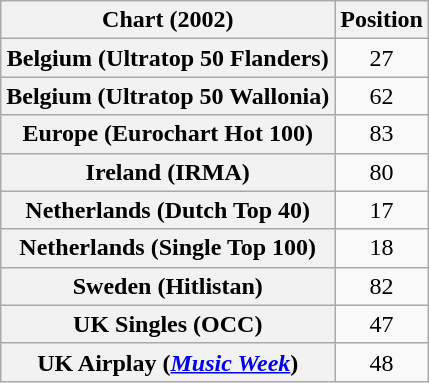<table class="wikitable sortable plainrowheaders" style="text-align:center">
<tr>
<th>Chart (2002)</th>
<th>Position</th>
</tr>
<tr>
<th scope="row">Belgium (Ultratop 50 Flanders)</th>
<td>27</td>
</tr>
<tr>
<th scope="row">Belgium (Ultratop 50 Wallonia)</th>
<td>62</td>
</tr>
<tr>
<th scope="row">Europe (Eurochart Hot 100)</th>
<td>83</td>
</tr>
<tr>
<th scope="row">Ireland (IRMA)</th>
<td>80</td>
</tr>
<tr>
<th scope="row">Netherlands (Dutch Top 40)</th>
<td>17</td>
</tr>
<tr>
<th scope="row">Netherlands (Single Top 100)</th>
<td>18</td>
</tr>
<tr>
<th scope="row">Sweden (Hitlistan)</th>
<td>82</td>
</tr>
<tr>
<th scope="row">UK Singles (OCC)</th>
<td>47</td>
</tr>
<tr>
<th scope="row">UK Airplay (<em><a href='#'>Music Week</a></em>)</th>
<td>48</td>
</tr>
</table>
